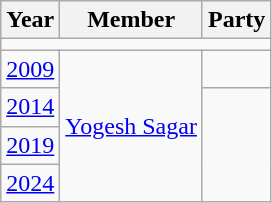<table class="wikitable">
<tr>
<th>Year</th>
<th>Member</th>
<th colspan="2">Party</th>
</tr>
<tr>
<td colspan=4></td>
</tr>
<tr>
<td><a href='#'>2009</a></td>
<td rowspan="4"><a href='#'>Yogesh Sagar</a></td>
<td></td>
</tr>
<tr>
<td><a href='#'>2014</a></td>
</tr>
<tr>
<td><a href='#'>2019</a></td>
</tr>
<tr>
<td><a href='#'>2024</a></td>
</tr>
</table>
